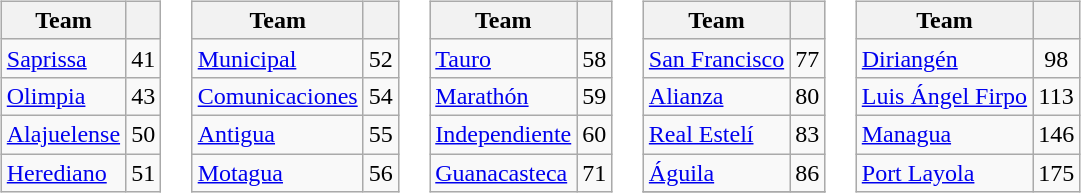<table>
<tr valign=top>
<td><br><table class="wikitable" style="white-space:nowrap">
<tr>
<th>Team</th>
<th></th>
</tr>
<tr>
<td> <a href='#'>Saprissa</a></td>
<td style="text-align:center">41</td>
</tr>
<tr>
<td> <a href='#'>Olimpia</a></td>
<td style="text-align:center">43</td>
</tr>
<tr>
<td> <a href='#'>Alajuelense</a></td>
<td style="text-align:center">50</td>
</tr>
<tr>
<td> <a href='#'>Herediano</a></td>
<td style="text-align:center">51</td>
</tr>
</table>
</td>
<td><br><table class="wikitable" style="white-space:nowrap">
<tr>
<th>Team</th>
<th></th>
</tr>
<tr>
<td> <a href='#'>Municipal</a></td>
<td style="text-align:center">52</td>
</tr>
<tr>
<td> <a href='#'>Comunicaciones</a></td>
<td style="text-align:center">54</td>
</tr>
<tr>
<td> <a href='#'>Antigua</a></td>
<td style="text-align:center">55</td>
</tr>
<tr>
<td> <a href='#'>Motagua</a></td>
<td style="text-align:center">56</td>
</tr>
</table>
</td>
<td><br><table class="wikitable" style="white-space:nowrap">
<tr>
<th>Team</th>
<th></th>
</tr>
<tr>
<td> <a href='#'>Tauro</a></td>
<td style="text-align:center">58</td>
</tr>
<tr>
<td> <a href='#'>Marathón</a></td>
<td style="text-align:center">59</td>
</tr>
<tr>
<td> <a href='#'>Independiente</a></td>
<td style="text-align:center">60</td>
</tr>
<tr>
<td> <a href='#'>Guanacasteca</a></td>
<td style="text-align:center">71</td>
</tr>
</table>
</td>
<td><br><table class="wikitable" style="white-space:nowrap">
<tr>
<th>Team</th>
<th></th>
</tr>
<tr>
<td> <a href='#'>San Francisco</a></td>
<td style="text-align:center">77</td>
</tr>
<tr>
<td> <a href='#'>Alianza</a></td>
<td style="text-align:center">80</td>
</tr>
<tr>
<td> <a href='#'>Real Estelí</a></td>
<td style="text-align:center">83</td>
</tr>
<tr>
<td> <a href='#'>Águila</a></td>
<td style="text-align:center">86</td>
</tr>
<tr>
</tr>
</table>
</td>
<td><br><table class="wikitable" style="white-space:nowrap">
<tr>
<th>Team</th>
<th></th>
</tr>
<tr>
<td> <a href='#'>Diriangén</a></td>
<td style="text-align:center">98</td>
</tr>
<tr>
<td> <a href='#'>Luis Ángel Firpo</a></td>
<td style="text-align:center">113</td>
</tr>
<tr>
<td> <a href='#'>Managua</a></td>
<td style="text-align:center">146</td>
</tr>
<tr>
<td> <a href='#'>Port Layola</a></td>
<td style="text-align:center">175</td>
</tr>
</table>
</td>
</tr>
</table>
